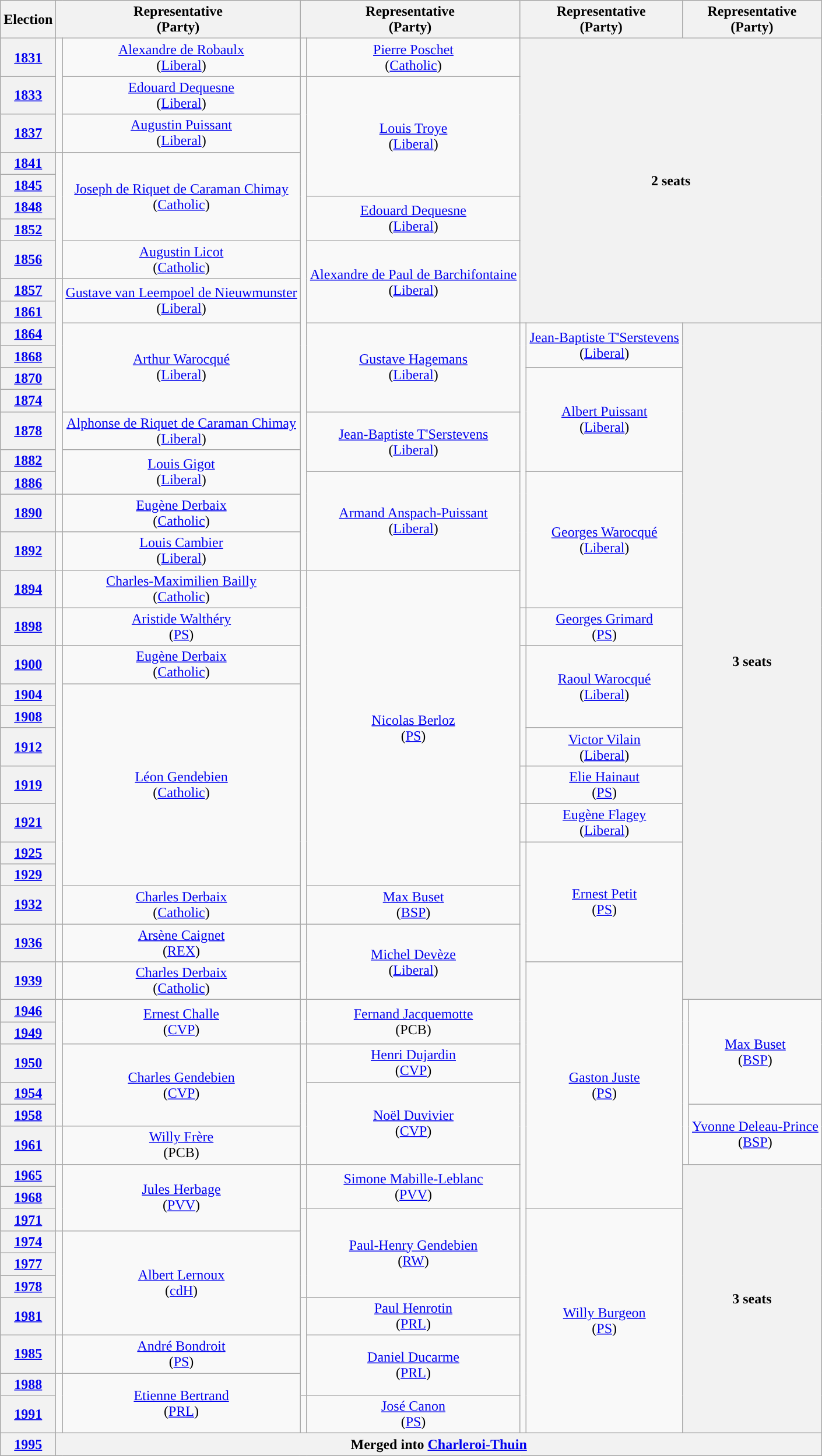<table class="wikitable" style="text-align:center">
<tr>
<th>Election</th>
<th colspan=2>Representative<br>(Party)</th>
<th colspan=2>Representative<br>(Party)</th>
<th colspan=2>Representative<br>(Party)</th>
<th colspan=2>Representative<br>(Party)</th>
</tr>
<tr>
<th><a href='#'>1831</a></th>
<td rowspan=3; style="background-color: "></td>
<td rowspan=1><a href='#'>Alexandre de Robaulx</a><br>(<a href='#'>Liberal</a>)</td>
<td rowspan=1; style="background-color: "></td>
<td rowspan=1><a href='#'>Pierre Poschet</a><br>(<a href='#'>Catholic</a>)</td>
<th rowspan=10; colspan=4>2 seats</th>
</tr>
<tr>
<th><a href='#'>1833</a></th>
<td rowspan=1><a href='#'>Edouard Dequesne</a><br>(<a href='#'>Liberal</a>)</td>
<td rowspan=18; style="background-color: "></td>
<td rowspan=4><a href='#'>Louis Troye</a><br>(<a href='#'>Liberal</a>)</td>
</tr>
<tr>
<th><a href='#'>1837</a></th>
<td rowspan=1><a href='#'>Augustin Puissant</a><br>(<a href='#'>Liberal</a>)</td>
</tr>
<tr>
<th><a href='#'>1841</a></th>
<td rowspan=5; style="background-color: "></td>
<td rowspan=4><a href='#'>Joseph de Riquet de Caraman Chimay</a><br>(<a href='#'>Catholic</a>)</td>
</tr>
<tr>
<th><a href='#'>1845</a></th>
</tr>
<tr>
<th><a href='#'>1848</a></th>
<td rowspan=2><a href='#'>Edouard Dequesne</a><br>(<a href='#'>Liberal</a>)</td>
</tr>
<tr>
<th><a href='#'>1852</a></th>
</tr>
<tr>
<th><a href='#'>1856</a></th>
<td rowspan=1><a href='#'>Augustin Licot</a><br>(<a href='#'>Catholic</a>)</td>
<td rowspan=3><a href='#'>Alexandre de Paul de Barchifontaine</a><br>(<a href='#'>Liberal</a>)</td>
</tr>
<tr>
<th><a href='#'>1857</a></th>
<td rowspan=9; style="background-color: "></td>
<td rowspan=2><a href='#'>Gustave van Leempoel de Nieuwmunster</a><br>(<a href='#'>Liberal</a>)</td>
</tr>
<tr>
<th><a href='#'>1861</a></th>
</tr>
<tr>
<th><a href='#'>1864</a></th>
<td rowspan=4><a href='#'>Arthur Warocqué</a><br>(<a href='#'>Liberal</a>)</td>
<td rowspan=4><a href='#'>Gustave Hagemans</a><br>(<a href='#'>Liberal</a>)</td>
<td rowspan=10; style="background-color: "></td>
<td rowspan=2><a href='#'>Jean-Baptiste T'Serstevens</a><br>(<a href='#'>Liberal</a>)</td>
<th colspan=2; rowspan=22>3 seats</th>
</tr>
<tr>
<th><a href='#'>1868</a></th>
</tr>
<tr>
<th><a href='#'>1870</a></th>
<td rowspan=4><a href='#'>Albert Puissant</a><br>(<a href='#'>Liberal</a>)</td>
</tr>
<tr>
<th><a href='#'>1874</a></th>
</tr>
<tr>
<th><a href='#'>1878</a></th>
<td rowspan=1><a href='#'>Alphonse de Riquet de Caraman Chimay</a><br>(<a href='#'>Liberal</a>)</td>
<td rowspan=2><a href='#'>Jean-Baptiste T'Serstevens</a><br>(<a href='#'>Liberal</a>)</td>
</tr>
<tr>
<th><a href='#'>1882</a></th>
<td rowspan=2><a href='#'>Louis Gigot</a><br>(<a href='#'>Liberal</a>)</td>
</tr>
<tr>
<th><a href='#'>1886</a></th>
<td rowspan=3><a href='#'>Armand Anspach-Puissant</a><br>(<a href='#'>Liberal</a>)</td>
<td rowspan=4><a href='#'>Georges Warocqué</a><br>(<a href='#'>Liberal</a>)</td>
</tr>
<tr>
<th><a href='#'>1890</a></th>
<td rowspan=1; style="background-color: "></td>
<td rowspan=1><a href='#'>Eugène Derbaix</a><br>(<a href='#'>Catholic</a>)</td>
</tr>
<tr>
<th><a href='#'>1892</a></th>
<td rowspan=1; style="background-color: "></td>
<td rowspan=1><a href='#'>Louis Cambier</a><br>(<a href='#'>Liberal</a>)</td>
</tr>
<tr>
<th><a href='#'>1894</a></th>
<td rowspan=1; style="background-color: "></td>
<td rowspan=1><a href='#'>Charles-Maximilien Bailly</a><br>(<a href='#'>Catholic</a>)</td>
<td rowspan=11; style="background-color: "></td>
<td rowspan=10><a href='#'>Nicolas Berloz</a><br>(<a href='#'>PS</a>)</td>
</tr>
<tr>
<th><a href='#'>1898</a></th>
<td rowspan=1; style="background-color: "></td>
<td rowspan=1><a href='#'>Aristide Walthéry</a><br>(<a href='#'>PS</a>)</td>
<td rowspan=1; style="background-color: "></td>
<td rowspan=1><a href='#'>Georges Grimard</a><br>(<a href='#'>PS</a>)</td>
</tr>
<tr>
<th><a href='#'>1900</a></th>
<td rowspan=9; style="background-color: "></td>
<td rowspan=1><a href='#'>Eugène Derbaix</a><br>(<a href='#'>Catholic</a>)</td>
<td rowspan=4; style="background-color: "></td>
<td rowspan=3><a href='#'>Raoul Warocqué</a><br>(<a href='#'>Liberal</a>)</td>
</tr>
<tr>
<th><a href='#'>1904</a></th>
<td rowspan=7><a href='#'>Léon Gendebien</a><br>(<a href='#'>Catholic</a>)</td>
</tr>
<tr>
<th><a href='#'>1908</a></th>
</tr>
<tr>
<th><a href='#'>1912</a></th>
<td rowspan=1><a href='#'>Victor Vilain</a><br>(<a href='#'>Liberal</a>)</td>
</tr>
<tr>
<th><a href='#'>1919</a></th>
<td rowspan=1; style="background-color: "></td>
<td rowspan=1><a href='#'>Elie Hainaut</a><br>(<a href='#'>PS</a>)</td>
</tr>
<tr>
<th><a href='#'>1921</a></th>
<td rowspan=1; style="background-color: "></td>
<td rowspan=1><a href='#'>Eugène Flagey</a><br>(<a href='#'>Liberal</a>)</td>
</tr>
<tr>
<th><a href='#'>1925</a></th>
<td rowspan=21; style="background-color: "></td>
<td rowspan=4><a href='#'>Ernest Petit</a><br>(<a href='#'>PS</a>)</td>
</tr>
<tr>
<th><a href='#'>1929</a></th>
</tr>
<tr>
<th><a href='#'>1932</a></th>
<td rowspan=1><a href='#'>Charles Derbaix</a><br>(<a href='#'>Catholic</a>)</td>
<td rowspan=1><a href='#'>Max Buset</a><br>(<a href='#'>BSP</a>)</td>
</tr>
<tr>
<th><a href='#'>1936</a></th>
<td rowspan=1; style="background-color: "></td>
<td rowspan=1><a href='#'>Arsène Caignet</a><br>(<a href='#'>REX</a>)</td>
<td rowspan=2; style="background-color: "></td>
<td rowspan=2><a href='#'>Michel Devèze</a><br>(<a href='#'>Liberal</a>)</td>
</tr>
<tr>
<th><a href='#'>1939</a></th>
<td rowspan=1; style="background-color: "></td>
<td rowspan=1><a href='#'>Charles Derbaix</a><br>(<a href='#'>Catholic</a>)</td>
<td rowspan=9><a href='#'>Gaston Juste</a><br>(<a href='#'>PS</a>)</td>
</tr>
<tr>
<th><a href='#'>1946</a></th>
<td rowspan=5; style="background-color: "></td>
<td rowspan=2><a href='#'>Ernest Challe</a><br>(<a href='#'>CVP</a>)</td>
<td rowspan=2; style="background-color: "></td>
<td rowspan=2><a href='#'>Fernand Jacquemotte</a><br>(PCB)</td>
<td rowspan=6; style="background-color: "></td>
<td rowspan=4><a href='#'>Max Buset</a><br>(<a href='#'>BSP</a>)</td>
</tr>
<tr>
<th><a href='#'>1949</a></th>
</tr>
<tr>
<th><a href='#'>1950</a></th>
<td rowspan=3><a href='#'>Charles Gendebien</a><br>(<a href='#'>CVP</a>)</td>
<td rowspan=4; style="background-color: "></td>
<td rowspan=1><a href='#'>Henri Dujardin</a><br>(<a href='#'>CVP</a>)</td>
</tr>
<tr>
<th><a href='#'>1954</a></th>
<td rowspan=3><a href='#'>Noël Duvivier</a><br>(<a href='#'>CVP</a>)</td>
</tr>
<tr>
<th><a href='#'>1958</a></th>
<td rowspan=2><a href='#'>Yvonne Deleau-Prince</a><br>(<a href='#'>BSP</a>)</td>
</tr>
<tr>
<th><a href='#'>1961</a></th>
<td rowspan=1; style="background-color: "></td>
<td rowspan=1><a href='#'>Willy Frère</a><br>(PCB)</td>
</tr>
<tr>
<th><a href='#'>1965</a></th>
<td rowspan=3; style="background-color: "></td>
<td rowspan=3><a href='#'>Jules Herbage</a><br>(<a href='#'>PVV</a>)</td>
<td rowspan=2; style="background-color: "></td>
<td rowspan=2><a href='#'>Simone Mabille-Leblanc</a><br>(<a href='#'>PVV</a>)</td>
<th colspan=2; rowspan=10>3 seats</th>
</tr>
<tr>
<th><a href='#'>1968</a></th>
</tr>
<tr>
<th><a href='#'>1971</a></th>
<td rowspan=4; style="background-color: "></td>
<td rowspan=4><a href='#'>Paul-Henry Gendebien</a><br>(<a href='#'>RW</a>)</td>
<td rowspan=8><a href='#'>Willy Burgeon</a><br>(<a href='#'>PS</a>)</td>
</tr>
<tr>
<th><a href='#'>1974</a></th>
<td rowspan=4; style="background-color: "></td>
<td rowspan=4><a href='#'>Albert Lernoux</a><br>(<a href='#'>cdH</a>)</td>
</tr>
<tr>
<th><a href='#'>1977</a></th>
</tr>
<tr>
<th><a href='#'>1978</a></th>
</tr>
<tr>
<th><a href='#'>1981</a></th>
<td rowspan=3; style="background-color: "></td>
<td rowspan=1><a href='#'>Paul Henrotin</a><br>(<a href='#'>PRL</a>)</td>
</tr>
<tr>
<th><a href='#'>1985</a></th>
<td rowspan=1; style="background-color: "></td>
<td rowspan=1><a href='#'>André Bondroit</a><br>(<a href='#'>PS</a>)</td>
<td rowspan=2><a href='#'>Daniel Ducarme</a><br>(<a href='#'>PRL</a>)</td>
</tr>
<tr>
<th><a href='#'>1988</a></th>
<td rowspan=2; style="background-color: "></td>
<td rowspan=2><a href='#'>Etienne Bertrand</a><br>(<a href='#'>PRL</a>)</td>
</tr>
<tr>
<th><a href='#'>1991</a></th>
<td rowspan=1; style="background-color: "></td>
<td rowspan=1><a href='#'>José Canon</a><br>(<a href='#'>PS</a>)</td>
</tr>
<tr>
<th><a href='#'>1995</a></th>
<th colspan=8>Merged into <a href='#'>Charleroi-Thuin</a></th>
</tr>
</table>
